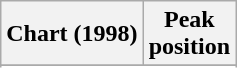<table class="wikitable sortable plainrowheaders" style="text-align:center">
<tr>
<th>Chart (1998)</th>
<th>Peak<br>position</th>
</tr>
<tr>
</tr>
<tr>
</tr>
<tr>
</tr>
<tr>
</tr>
<tr>
</tr>
<tr>
</tr>
</table>
